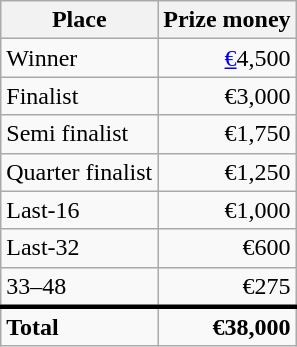<table class="wikitable sortable">
<tr>
<th scope=col>Place</th>
<th scope=col>Prize money</th>
</tr>
<tr>
<td>Winner</td>
<td style="text-align:right"><a href='#'>€</a>4,500</td>
</tr>
<tr>
<td>Finalist</td>
<td style="text-align:right">€3,000</td>
</tr>
<tr>
<td>Semi finalist</td>
<td style="text-align:right">€1,750</td>
</tr>
<tr>
<td>Quarter finalist</td>
<td style="text-align:right">€1,250</td>
</tr>
<tr>
<td>Last-16</td>
<td style="text-align:right">€1,000</td>
</tr>
<tr>
<td>Last-32</td>
<td style="text-align:right">€600</td>
</tr>
<tr>
<td>33–48</td>
<td style="text-align:right">€275</td>
</tr>
<tr>
<td style="border-top:medium solid" class="sortbottom"><strong>Total</strong></td>
<td style="border-top:medium solid; text-align:right"><strong>€38,000</strong></td>
</tr>
</table>
